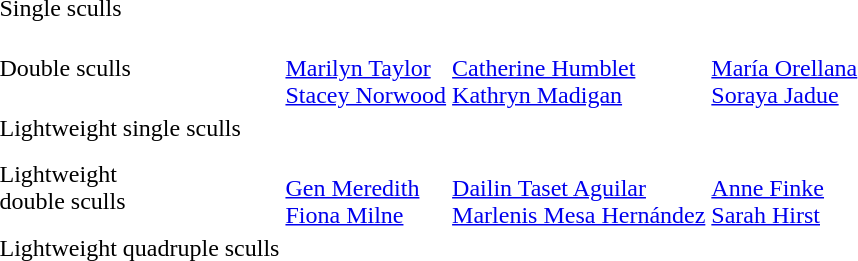<table>
<tr>
<td>Single sculls <br></td>
<td></td>
<td></td>
<td></td>
</tr>
<tr>
<td>Double sculls <br></td>
<td><br><a href='#'>Marilyn Taylor</a><br> <a href='#'>Stacey Norwood</a></td>
<td><br><a href='#'>Catherine Humblet</a><br> <a href='#'>Kathryn Madigan</a></td>
<td> <br><a href='#'>María Orellana</a><br> <a href='#'>Soraya Jadue</a></td>
</tr>
<tr>
<td>Lightweight single sculls  <br></td>
<td></td>
<td></td>
<td></td>
</tr>
<tr>
<td>Lightweight<br>double sculls <br></td>
<td><br><a href='#'>Gen Meredith</a><br> <a href='#'>Fiona Milne</a></td>
<td><br><a href='#'>Dailin Taset Aguilar</a><br> <a href='#'>Marlenis Mesa Hernández</a></td>
<td> <br><a href='#'>Anne Finke</a><br> <a href='#'>Sarah Hirst</a></td>
</tr>
<tr>
<td>Lightweight quadruple sculls <br></td>
<td></td>
<td></td>
<td></td>
</tr>
</table>
